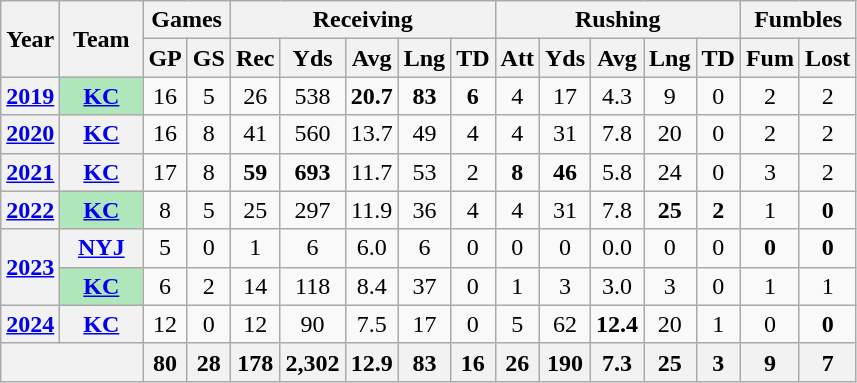<table class=wikitable style="text-align:center;">
<tr>
<th rowspan="2">Year</th>
<th rowspan="2">Team</th>
<th colspan="2">Games</th>
<th colspan="5">Receiving</th>
<th colspan="5">Rushing</th>
<th colspan="2">Fumbles</th>
</tr>
<tr>
<th>GP</th>
<th>GS</th>
<th>Rec</th>
<th>Yds</th>
<th>Avg</th>
<th>Lng</th>
<th>TD</th>
<th>Att</th>
<th>Yds</th>
<th>Avg</th>
<th>Lng</th>
<th>TD</th>
<th>Fum</th>
<th>Lost</th>
</tr>
<tr>
<th><a href='#'>2019</a></th>
<th style="background:#afe6ba; width:3em;"><a href='#'>KC</a></th>
<td>16</td>
<td>5</td>
<td>26</td>
<td>538</td>
<td><strong>20.7</strong></td>
<td><strong>83</strong></td>
<td><strong>6</strong></td>
<td>4</td>
<td>17</td>
<td>4.3</td>
<td>9</td>
<td>0</td>
<td>2</td>
<td>2</td>
</tr>
<tr>
<th><a href='#'>2020</a></th>
<th><a href='#'>KC</a></th>
<td>16</td>
<td>8</td>
<td>41</td>
<td>560</td>
<td>13.7</td>
<td>49</td>
<td>4</td>
<td>4</td>
<td>31</td>
<td>7.8</td>
<td>20</td>
<td>0</td>
<td>2</td>
<td>2</td>
</tr>
<tr>
<th><a href='#'>2021</a></th>
<th><a href='#'>KC</a></th>
<td>17</td>
<td>8</td>
<td><strong>59</strong></td>
<td><strong>693</strong></td>
<td>11.7</td>
<td>53</td>
<td>2</td>
<td><strong>8</strong></td>
<td><strong>46</strong></td>
<td>5.8</td>
<td>24</td>
<td>0</td>
<td>3</td>
<td>2</td>
</tr>
<tr>
<th><a href='#'>2022</a></th>
<th style="background:#afe6ba"><a href='#'>KC</a></th>
<td>8</td>
<td>5</td>
<td>25</td>
<td>297</td>
<td>11.9</td>
<td>36</td>
<td>4</td>
<td>4</td>
<td>31</td>
<td>7.8</td>
<td><strong>25</strong></td>
<td><strong>2</strong></td>
<td>1</td>
<td><strong>0</strong></td>
</tr>
<tr>
<th rowspan="2"><a href='#'>2023</a></th>
<th><a href='#'>NYJ</a></th>
<td>5</td>
<td>0</td>
<td>1</td>
<td>6</td>
<td>6.0</td>
<td>6</td>
<td>0</td>
<td>0</td>
<td>0</td>
<td>0.0</td>
<td>0</td>
<td>0</td>
<td><strong>0</strong></td>
<td><strong>0</strong></td>
</tr>
<tr>
<th style="background:#afe6ba"><a href='#'>KC</a></th>
<td>6</td>
<td>2</td>
<td>14</td>
<td>118</td>
<td>8.4</td>
<td>37</td>
<td>0</td>
<td>1</td>
<td>3</td>
<td>3.0</td>
<td>3</td>
<td>0</td>
<td>1</td>
<td>1</td>
</tr>
<tr>
<th><a href='#'>2024</a></th>
<th><a href='#'>KC</a></th>
<td>12</td>
<td>0</td>
<td>12</td>
<td>90</td>
<td>7.5</td>
<td>17</td>
<td>0</td>
<td>5</td>
<td>62</td>
<td><strong>12.4</strong></td>
<td>20</td>
<td>1</td>
<td>0</td>
<td><strong>0</strong></td>
</tr>
<tr>
<th colspan="2"></th>
<th>80</th>
<th>28</th>
<th>178</th>
<th>2,302</th>
<th>12.9</th>
<th>83</th>
<th>16</th>
<th>26</th>
<th>190</th>
<th>7.3</th>
<th>25</th>
<th>3</th>
<th>9</th>
<th>7</th>
</tr>
</table>
